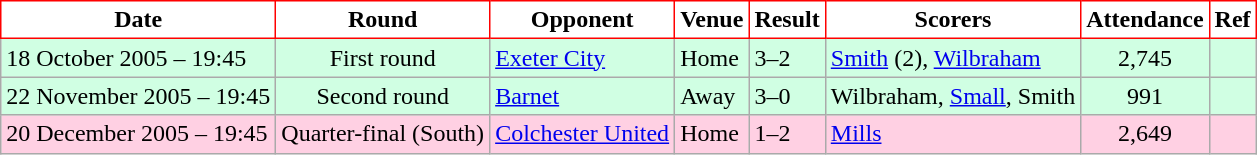<table class="wikitable">
<tr>
<th style="background:#FFFFFF; color:black; border:1px solid red;">Date</th>
<th style="background:#FFFFFF; color:black; border:1px solid red;">Round</th>
<th style="background:#FFFFFF; color:black; border:1px solid red;">Opponent</th>
<th style="background:#FFFFFF; color:black; border:1px solid red;">Venue</th>
<th style="background:#FFFFFF; color:black; border:1px solid red;">Result</th>
<th style="background:#FFFFFF; color:black; border:1px solid red;">Scorers</th>
<th style="background:#FFFFFF; color:black; border:1px solid red;">Attendance</th>
<th style="background:#FFFFFF; color:black; border:1px solid red;">Ref</th>
</tr>
<tr bgcolor = "#d0ffe3">
<td>18 October 2005 – 19:45</td>
<td align="center">First round</td>
<td><a href='#'>Exeter City</a></td>
<td>Home</td>
<td>3–2</td>
<td><a href='#'>Smith</a> (2), <a href='#'>Wilbraham</a></td>
<td align="center">2,745</td>
<td></td>
</tr>
<tr bgcolor = "#d0ffe3">
<td>22 November 2005 – 19:45</td>
<td align="center">Second round</td>
<td><a href='#'>Barnet</a></td>
<td>Away</td>
<td>3–0</td>
<td>Wilbraham, <a href='#'>Small</a>, Smith</td>
<td align="center">991</td>
<td></td>
</tr>
<tr bgcolor = "#ffd0e3">
<td>20 December 2005 – 19:45</td>
<td align="center">Quarter-final (South)</td>
<td><a href='#'>Colchester United</a></td>
<td>Home</td>
<td>1–2</td>
<td><a href='#'>Mills</a></td>
<td align="center">2,649</td>
<td></td>
</tr>
</table>
